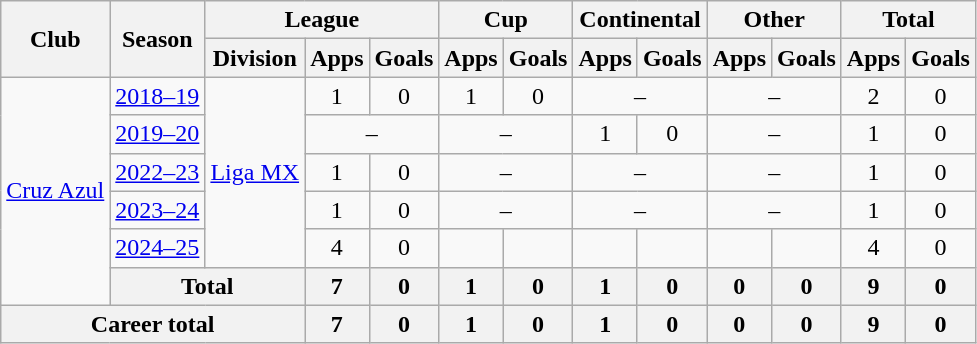<table class="wikitable" style="text-align: center">
<tr>
<th rowspan="2">Club</th>
<th rowspan="2">Season</th>
<th colspan="3">League</th>
<th colspan="2">Cup</th>
<th colspan="2">Continental</th>
<th colspan="2">Other</th>
<th colspan="2">Total</th>
</tr>
<tr>
<th>Division</th>
<th>Apps</th>
<th>Goals</th>
<th>Apps</th>
<th>Goals</th>
<th>Apps</th>
<th>Goals</th>
<th>Apps</th>
<th>Goals</th>
<th>Apps</th>
<th>Goals</th>
</tr>
<tr>
<td rowspan="6"><a href='#'>Cruz Azul</a></td>
<td><a href='#'>2018–19</a></td>
<td rowspan="5"><a href='#'>Liga MX</a></td>
<td>1</td>
<td>0</td>
<td>1</td>
<td>0</td>
<td colspan="2">–</td>
<td colspan="2">–</td>
<td>2</td>
<td>0</td>
</tr>
<tr>
<td><a href='#'>2019–20</a></td>
<td colspan="2">–</td>
<td colspan="2">–</td>
<td>1</td>
<td>0</td>
<td colspan="2">–</td>
<td>1</td>
<td>0</td>
</tr>
<tr>
<td><a href='#'>2022–23</a></td>
<td>1</td>
<td>0</td>
<td colspan="2">–</td>
<td colspan="2">–</td>
<td colspan="2">–</td>
<td>1</td>
<td>0</td>
</tr>
<tr>
<td><a href='#'>2023–24</a></td>
<td>1</td>
<td>0</td>
<td colspan="2">–</td>
<td colspan="2">–</td>
<td colspan="2">–</td>
<td>1</td>
<td>0</td>
</tr>
<tr>
<td><a href='#'>2024–25</a></td>
<td>4</td>
<td>0</td>
<td></td>
<td></td>
<td></td>
<td></td>
<td></td>
<td></td>
<td>4</td>
<td>0</td>
</tr>
<tr>
<th colspan="2"><strong>Total</strong></th>
<th>7</th>
<th>0</th>
<th>1</th>
<th>0</th>
<th>1</th>
<th>0</th>
<th>0</th>
<th>0</th>
<th>9</th>
<th>0</th>
</tr>
<tr>
<th colspan="3"><strong>Career total</strong></th>
<th>7</th>
<th>0</th>
<th>1</th>
<th>0</th>
<th>1</th>
<th>0</th>
<th>0</th>
<th>0</th>
<th>9</th>
<th>0</th>
</tr>
</table>
